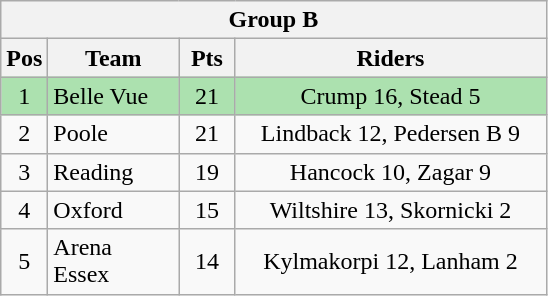<table class="wikitable">
<tr>
<th colspan="4">Group B</th>
</tr>
<tr>
<th width=20>Pos</th>
<th width=80>Team</th>
<th width=30>Pts</th>
<th width=200>Riders</th>
</tr>
<tr align=center  style="background:#ACE1AF;">
<td>1</td>
<td align=left>Belle Vue</td>
<td>21</td>
<td>Crump 16, Stead 5</td>
</tr>
<tr align=center>
<td>2</td>
<td align=left>Poole</td>
<td>21</td>
<td>Lindback 12, Pedersen B 9</td>
</tr>
<tr align=center>
<td>3</td>
<td align=left>Reading</td>
<td>19</td>
<td>Hancock 10, Zagar 9</td>
</tr>
<tr align=center>
<td>4</td>
<td align=left>Oxford</td>
<td>15</td>
<td>Wiltshire 13, Skornicki 2</td>
</tr>
<tr align=center>
<td>5</td>
<td align=left>Arena Essex</td>
<td>14</td>
<td>Kylmakorpi 12, Lanham 2</td>
</tr>
</table>
